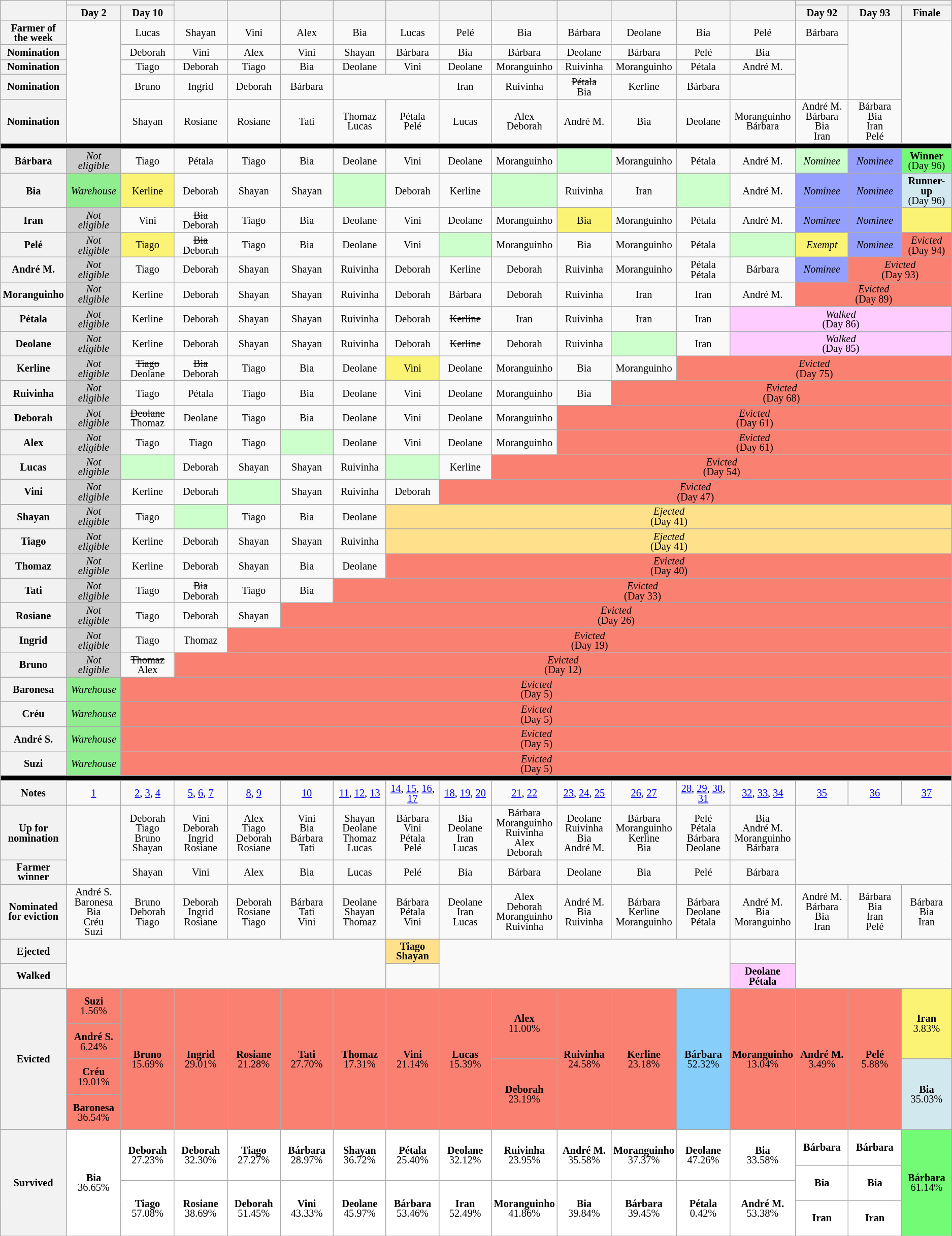<table class="wikitable" style=" text-align:center; font-size:85%; line-height:13px;">
<tr>
<th rowspan=2 width=05.90%></th>
<th colspan=2 width=11.90%></th>
<th rowspan=2 width=05.90%></th>
<th rowspan=2 width=05.90%></th>
<th rowspan=2 width=05.90%></th>
<th rowspan=2 width=05.90%></th>
<th rowspan=2 width=05.90%></th>
<th rowspan=2 width=05.90%></th>
<th rowspan=2 width=05.90%></th>
<th rowspan=2 width=05.90%></th>
<th rowspan=2 width=05.90%></th>
<th rowspan=2 width=05.90%></th>
<th rowspan=2 width=05.90%></th>
<th colspan=3 width=17.70%></th>
</tr>
<tr>
<th width=05.90%>Day 2</th>
<th width=05.90%>Day 10</th>
<th width=05.90%>Day 92</th>
<th width=05.90%>Day 93</th>
<th width=05.90%>Finale</th>
</tr>
<tr>
<th>Farmer of<br>the week</th>
<td rowspan=5></td>
<td>Lucas</td>
<td>Shayan</td>
<td>Vini</td>
<td>Alex</td>
<td>Bia</td>
<td>Lucas</td>
<td>Pelé</td>
<td>Bia</td>
<td>Bárbara</td>
<td>Deolane</td>
<td>Bia</td>
<td>Pelé</td>
<td>Bárbara</td>
<td rowspan=4></td>
<td rowspan=5></td>
</tr>
<tr>
<th>Nomination<br></th>
<td>Deborah</td>
<td>Vini</td>
<td>Alex</td>
<td>Vini</td>
<td>Shayan</td>
<td>Bárbara</td>
<td>Bia</td>
<td>Bárbara</td>
<td>Deolane</td>
<td>Bárbara</td>
<td>Pelé</td>
<td>Bia</td>
<td rowspan=3></td>
</tr>
<tr>
<th>Nomination<br></th>
<td>Tiago</td>
<td>Deborah</td>
<td>Tiago</td>
<td>Bia</td>
<td>Deolane</td>
<td>Vini</td>
<td>Deolane</td>
<td>Moranguinho</td>
<td>Ruivinha</td>
<td>Moranguinho</td>
<td>Pétala</td>
<td>André M.</td>
</tr>
<tr>
<th>Nomination<br></th>
<td>Bruno</td>
<td>Ingrid</td>
<td>Deborah</td>
<td>Bárbara</td>
<td colspan=2></td>
<td>Iran</td>
<td>Ruivinha</td>
<td><s>Pétala</s><br>Bia</td>
<td>Kerline</td>
<td>Bárbara</td>
<td></td>
</tr>
<tr>
<th>Nomination<br></th>
<td>Shayan</td>
<td>Rosiane</td>
<td>Rosiane</td>
<td>Tati</td>
<td>Thomaz<br>Lucas</td>
<td>Pétala<br>Pelé</td>
<td>Lucas</td>
<td>Alex<br>Deborah</td>
<td>André M.</td>
<td>Bia</td>
<td>Deolane</td>
<td>Moranguinho<br>Bárbara</td>
<td>André M.<br>Bárbara<br>Bia<br>Iran</td>
<td>Bárbara<br>Bia<br>Iran<br>Pelé</td>
</tr>
<tr>
<td bgcolor=000000 colspan=17></td>
</tr>
<tr>
<th>Bárbara</th>
<td bgcolor=CCCCCC><em>Not<br>eligible</em></td>
<td>Tiago</td>
<td>Pétala</td>
<td>Tiago</td>
<td>Bia</td>
<td>Deolane</td>
<td>Vini</td>
<td>Deolane </td>
<td>Moranguinho</td>
<td bgcolor=CCFFCC></td>
<td>Moranguinho</td>
<td>Pétala</td>
<td>André M.</td>
<td bgcolor=CCFFCC><em>Nominee</em></td>
<td bgcolor=959FFD><em>Nominee</em></td>
<td bgcolor=73FB76><strong>Winner</strong><br>(Day 96)</td>
</tr>
<tr>
<th>Bia</th>
<td bgcolor=lightgreen><em>Warehouse</em></td>
<td bgcolor=FBF373>Kerline</td>
<td>Deborah</td>
<td>Shayan</td>
<td>Shayan</td>
<td bgcolor=CCFFCC></td>
<td>Deborah</td>
<td>Kerline</td>
<td bgcolor=CCFFCC></td>
<td>Ruivinha</td>
<td>Iran</td>
<td bgcolor=CCFFCC></td>
<td>André M.</td>
<td bgcolor=959FFD><em>Nominee</em></td>
<td bgcolor=959FFD><em>Nominee</em></td>
<td bgcolor=D1E8EF><strong>Runner-up</strong><br>(Day 96)</td>
</tr>
<tr>
<th>Iran</th>
<td bgcolor=CCCCCC><em>Not<br>eligible</em></td>
<td>Vini</td>
<td><s>Bia</s><br>Deborah</td>
<td>Tiago </td>
<td>Bia</td>
<td>Deolane</td>
<td>Vini</td>
<td>Deolane</td>
<td>Moranguinho</td>
<td bgcolor=FBF373>Bia</td>
<td>Moranguinho</td>
<td>Pétala</td>
<td>André M.</td>
<td bgcolor=959FFD><em>Nominee</em></td>
<td bgcolor=959FFD><em>Nominee</em></td>
<td bgcolor=FBF373></td>
</tr>
<tr>
<th>Pelé</th>
<td bgcolor=CCCCCC><em>Not<br>eligible</em></td>
<td bgcolor=FBF373>Tiago</td>
<td><s>Bia</s><br>Deborah</td>
<td>Tiago</td>
<td>Bia</td>
<td>Deolane</td>
<td>Vini</td>
<td bgcolor=CCFFCC></td>
<td>Moranguinho</td>
<td>Bia</td>
<td>Moranguinho</td>
<td>Pétala</td>
<td bgcolor=CCFFCC></td>
<td bgcolor=FBF373><em>Exempt</em></td>
<td bgcolor=959FFD><em>Nominee</em></td>
<td colspan=1 bgcolor=FA8072><em>Evicted</em><br>(Day 94)</td>
</tr>
<tr>
<th>André M.</th>
<td bgcolor=CCCCCC><em>Not<br>eligible</em></td>
<td>Tiago</td>
<td>Deborah</td>
<td>Shayan</td>
<td>Shayan</td>
<td>Ruivinha</td>
<td>Deborah</td>
<td>Kerline</td>
<td>Deborah</td>
<td>Ruivinha</td>
<td>Moranguinho</td>
<td>Pétala<br>Pétala</td>
<td>Bárbara</td>
<td bgcolor=959FFD><em>Nominee</em></td>
<td colspan=2 bgcolor=FA8072><em>Evicted</em><br>(Day 93)</td>
</tr>
<tr>
<th>Moranguinho</th>
<td bgcolor=CCCCCC><em>Not<br>eligible</em></td>
<td>Kerline</td>
<td>Deborah</td>
<td>Shayan</td>
<td>Shayan</td>
<td>Ruivinha</td>
<td>Deborah</td>
<td>Bárbara</td>
<td>Deborah</td>
<td>Ruivinha</td>
<td>Iran</td>
<td>Iran</td>
<td>André M.</td>
<td colspan=3 bgcolor=FA8072><em>Evicted</em><br>(Day 89)</td>
</tr>
<tr>
<th>Pétala</th>
<td bgcolor=CCCCCC><em>Not<br>eligible</em></td>
<td>Kerline</td>
<td>Deborah</td>
<td>Shayan</td>
<td>Shayan</td>
<td>Ruivinha</td>
<td>Deborah</td>
<td><s>Kerline</s></td>
<td>Iran</td>
<td>Ruivinha</td>
<td>Iran</td>
<td>Iran</td>
<td colspan=4 bgcolor=FFCCFF><em>Walked</em><br>(Day 86)</td>
</tr>
<tr>
<th>Deolane</th>
<td bgcolor=CCCCCC><em>Not<br>eligible</em></td>
<td>Kerline</td>
<td>Deborah</td>
<td>Shayan</td>
<td>Shayan</td>
<td>Ruivinha</td>
<td>Deborah</td>
<td><s>Kerline</s></td>
<td>Deborah</td>
<td>Ruivinha</td>
<td bgcolor=CCFFCC></td>
<td>Iran</td>
<td colspan=4 bgcolor=FFCCFF><em>Walked</em><br>(Day 85)</td>
</tr>
<tr>
<th>Kerline</th>
<td bgcolor=CCCCCC><em>Not<br>eligible</em></td>
<td><s>Tiago</s><br>Deolane</td>
<td><s>Bia</s><br>Deborah</td>
<td>Tiago</td>
<td>Bia</td>
<td>Deolane</td>
<td bgcolor=FBF373>Vini</td>
<td>Deolane</td>
<td>Moranguinho</td>
<td>Bia</td>
<td>Moranguinho</td>
<td colspan=5 bgcolor=FA8072><em>Evicted</em><br>(Day 75)</td>
</tr>
<tr>
<th>Ruivinha</th>
<td bgcolor=CCCCCC><em>Not<br>eligible</em></td>
<td>Tiago</td>
<td>Pétala</td>
<td>Tiago</td>
<td>Bia</td>
<td>Deolane</td>
<td>Vini</td>
<td>Deolane</td>
<td>Moranguinho</td>
<td>Bia</td>
<td colspan=6 bgcolor=FA8072><em>Evicted</em><br>(Day 68)</td>
</tr>
<tr>
<th>Deborah</th>
<td bgcolor=CCCCCC><em>Not<br>eligible</em></td>
<td><s>Deolane</s><br>Thomaz</td>
<td>Deolane</td>
<td>Tiago</td>
<td>Bia</td>
<td>Deolane</td>
<td>Vini</td>
<td>Deolane</td>
<td>Moranguinho</td>
<td colspan=7 bgcolor=FA8072><em>Evicted</em><br>(Day 61)</td>
</tr>
<tr>
<th>Alex</th>
<td bgcolor=CCCCCC><em>Not<br>eligible</em></td>
<td>Tiago</td>
<td>Tiago</td>
<td>Tiago</td>
<td bgcolor=CCFFCC></td>
<td>Deolane</td>
<td>Vini</td>
<td>Deolane</td>
<td>Moranguinho</td>
<td colspan=7 bgcolor=FA8072><em>Evicted</em><br>(Day 61)</td>
</tr>
<tr>
<th>Lucas</th>
<td bgcolor=CCCCCC><em>Not<br>eligible</em></td>
<td bgcolor=CCFFCC></td>
<td>Deborah</td>
<td>Shayan</td>
<td>Shayan</td>
<td>Ruivinha</td>
<td bgcolor=CCFFCC></td>
<td>Kerline</td>
<td colspan=8 bgcolor=FA8072><em>Evicted</em><br>(Day 54)</td>
</tr>
<tr>
<th>Vini</th>
<td bgcolor=CCCCCC><em>Not<br>eligible</em></td>
<td>Kerline</td>
<td>Deborah</td>
<td bgcolor=CCFFCC></td>
<td>Shayan</td>
<td>Ruivinha</td>
<td>Deborah</td>
<td colspan=9 bgcolor=FA8072><em>Evicted</em><br>(Day 47)</td>
</tr>
<tr>
<th>Shayan</th>
<td bgcolor=CCCCCC><em>Not<br>eligible</em></td>
<td>Tiago</td>
<td bgcolor=CCFFCC></td>
<td>Tiago</td>
<td>Bia</td>
<td>Deolane</td>
<td colspan=10 bgcolor=FFE08B><em>Ejected</em><br>(Day 41)</td>
</tr>
<tr>
<th>Tiago</th>
<td bgcolor=CCCCCC><em>Not<br>eligible</em></td>
<td>Kerline</td>
<td>Deborah</td>
<td>Shayan</td>
<td>Shayan</td>
<td>Ruivinha</td>
<td colspan=10 bgcolor=FFE08B><em>Ejected</em><br>(Day 41)</td>
</tr>
<tr>
<th>Thomaz</th>
<td bgcolor=CCCCCC><em>Not<br>eligible</em></td>
<td>Kerline</td>
<td>Deborah</td>
<td>Shayan</td>
<td>Bia</td>
<td>Deolane</td>
<td colspan=10 bgcolor=FA8072><em>Evicted</em><br>(Day 40)</td>
</tr>
<tr>
<th>Tati</th>
<td bgcolor=CCCCCC><em>Not<br>eligible</em></td>
<td>Tiago</td>
<td><s>Bia</s><br>Deborah</td>
<td>Tiago</td>
<td>Bia</td>
<td colspan=11 bgcolor=FA8072><em>Evicted</em><br>(Day 33)</td>
</tr>
<tr>
<th>Rosiane</th>
<td bgcolor=CCCCCC><em>Not<br>eligible</em></td>
<td>Tiago</td>
<td>Deborah</td>
<td>Shayan</td>
<td colspan=12 bgcolor=FA8072><em>Evicted</em><br>(Day 26)</td>
</tr>
<tr>
<th>Ingrid</th>
<td bgcolor=CCCCCC><em>Not<br>eligible</em></td>
<td>Tiago</td>
<td>Thomaz</td>
<td colspan=13 bgcolor=FA8072><em>Evicted</em><br>(Day 19)</td>
</tr>
<tr>
<th>Bruno</th>
<td bgcolor=CCCCCC><em>Not<br>eligible</em></td>
<td><s>Thomaz</s><br>Alex</td>
<td colspan=14 bgcolor=FA8072><em>Evicted</em><br>(Day 12)</td>
</tr>
<tr>
<th>Baronesa</th>
<td bgcolor=lightgreen><em>Warehouse</em></td>
<td colspan=15 bgcolor=FA8072><em>Evicted</em><br>(Day 5)</td>
</tr>
<tr>
<th>Créu</th>
<td bgcolor=lightgreen><em>Warehouse</em></td>
<td colspan=15 bgcolor=FA8072><em>Evicted</em><br>(Day 5)</td>
</tr>
<tr>
<th>André S.</th>
<td bgcolor=lightgreen><em>Warehouse</em></td>
<td colspan=15 bgcolor=FA8072><em>Evicted</em><br>(Day 5)</td>
</tr>
<tr>
<th>Suzi</th>
<td bgcolor=lightgreen><em>Warehouse</em></td>
<td colspan=15 bgcolor=FA8072><em>Evicted</em><br>(Day 5)</td>
</tr>
<tr>
<td bgcolor=000000 colspan=17></td>
</tr>
<tr>
<th>Notes</th>
<td><a href='#'>1</a></td>
<td><a href='#'>2</a>, <a href='#'>3</a>, <a href='#'>4</a></td>
<td><a href='#'>5</a>, <a href='#'>6</a>, <a href='#'>7</a></td>
<td><a href='#'>8</a>, <a href='#'>9</a></td>
<td><a href='#'>10</a></td>
<td><a href='#'>11</a>, <a href='#'>12</a>, <a href='#'>13</a></td>
<td><a href='#'>14</a>, <a href='#'>15</a>, <a href='#'>16</a>, <a href='#'>17</a></td>
<td><a href='#'>18</a>, <a href='#'>19</a>, <a href='#'>20</a></td>
<td><a href='#'>21</a>, <a href='#'>22</a></td>
<td><a href='#'>23</a>, <a href='#'>24</a>, <a href='#'>25</a></td>
<td><a href='#'>26</a>, <a href='#'>27</a></td>
<td><a href='#'>28</a>, <a href='#'>29</a>, <a href='#'>30</a>, <a href='#'>31</a></td>
<td><a href='#'>32</a>, <a href='#'>33</a>, <a href='#'>34</a></td>
<td><a href='#'>35</a></td>
<td><a href='#'>36</a></td>
<td><a href='#'>37</a></td>
</tr>
<tr>
<th>Up for<br>nomination</th>
<td rowspan=2></td>
<td>Deborah<br>Tiago<br>Bruno<br>Shayan</td>
<td>Vini<br>Deborah<br>Ingrid<br>Rosiane</td>
<td>Alex<br>Tiago<br>Deborah<br>Rosiane</td>
<td>Vini<br>Bia<br>Bárbara<br>Tati</td>
<td>Shayan<br>Deolane<br>Thomaz<br>Lucas</td>
<td>Bárbara<br>Vini<br>Pétala<br>Pelé</td>
<td>Bia<br>Deolane<br>Iran<br>Lucas</td>
<td>Bárbara<br>Moranguinho<br>Ruivinha<br>Alex<br>Deborah</td>
<td>Deolane<br>Ruivinha<br>Bia<br>André M.</td>
<td>Bárbara<br>Moranguinho<br>Kerline<br>Bia</td>
<td>Pelé<br>Pétala<br>Bárbara<br>Deolane</td>
<td>Bia<br>André M.<br>Moranguinho<br>Bárbara</td>
<td colspan=3 rowspan=2></td>
</tr>
<tr>
<th>Farmer winner</th>
<td>Shayan</td>
<td>Vini</td>
<td>Alex</td>
<td>Bia</td>
<td>Lucas</td>
<td>Pelé</td>
<td>Bia</td>
<td>Bárbara</td>
<td>Deolane</td>
<td>Bia</td>
<td>Pelé</td>
<td>Bárbara</td>
</tr>
<tr>
<th>Nominated<br>for eviction</th>
<td>André S.<br>Baronesa<br>Bia<br>Créu<br>Suzi</td>
<td>Bruno<br>Deborah<br>Tiago</td>
<td>Deborah<br>Ingrid<br>Rosiane</td>
<td>Deborah<br>Rosiane<br>Tiago</td>
<td>Bárbara<br>Tati<br>Vini</td>
<td>Deolane<br>Shayan<br>Thomaz</td>
<td>Bárbara<br>Pétala<br>Vini</td>
<td>Deolane<br>Iran<br>Lucas</td>
<td>Alex<br>Deborah<br>Moranguinho<br>Ruivinha</td>
<td>André M.<br>Bia<br>Ruivinha</td>
<td>Bárbara<br>Kerline<br>Moranguinho</td>
<td>Bárbara<br>Deolane<br>Pétala</td>
<td>André M.<br>Bia<br>Moranguinho</td>
<td>André M.<br>Bárbara<br>Bia<br>Iran</td>
<td>Bárbara<br>Bia<br>Iran<br>Pelé</td>
<td>Bárbara<br>Bia<br>Iran</td>
</tr>
<tr>
<th>Ejected</th>
<td colspan=6 rowspan=2></td>
<td style="height:20px" bgcolor=FFE08B><strong>Tiago</strong><br><strong>Shayan</strong></td>
<td colspan=5 rowspan=2></td>
<td colspan=1></td>
<td colspan=3 rowspan=2></td>
</tr>
<tr>
<th>Walked</th>
<td colspan=1></td>
<td style="height:20px" bgcolor=FFCCFF><strong>Deolane</strong><br><strong>Pétala</strong></td>
</tr>
<tr>
<th style="height:160px" rowspan=4>Evicted</th>
<td style="height:040px" rowspan=1 bgcolor=FA8072><strong>Suzi</strong><br>1.56%<br></td>
<td style="height:160px" rowspan=4 bgcolor=FA8072><strong>Bruno</strong><br>15.69%<br></td>
<td style="height:160px" rowspan=4 bgcolor=FA8072><strong>Ingrid</strong><br>29.01%<br></td>
<td style="height:160px" rowspan=4 bgcolor=FA8072><strong>Rosiane</strong><br>21.28%<br></td>
<td style="height:160px" rowspan=4 bgcolor=FA8072><strong>Tati</strong><br>27.70%<br></td>
<td style="height:160px" rowspan=4 bgcolor=FA8072><strong>Thomaz</strong><br>17.31%<br></td>
<td style="height:160px" rowspan=4 bgcolor=FA8072><strong>Vini</strong><br>21.14%<br></td>
<td style="height:160px" rowspan=4 bgcolor=FA8072><strong>Lucas</strong><br>15.39%<br></td>
<td style="height:080px" rowspan=2 bgcolor=FA8072><strong>Alex</strong><br>11.00%<br></td>
<td style="height:160px" rowspan=4 bgcolor=FA8072><strong>Ruivinha</strong><br>24.58%<br></td>
<td style="height:160px" rowspan=4 bgcolor=FA8072><strong>Kerline</strong><br>23.18%<br></td>
<td style="height:160px" rowspan=4 bgcolor=87CEFA><strong>Bárbara</strong><br>52.32%<br></td>
<td style="height:160px" rowspan=4 bgcolor=FA8072><strong>Moranguinho</strong><br>13.04%<br></td>
<td style="height:160px" rowspan=4 bgcolor=FA8072><strong>André M.</strong><br>3.49%<br></td>
<td style="height:160px" rowspan=4 bgcolor=FA8072><strong>Pelé</strong><br>5.88%<br></td>
<td style="height:080px" rowspan=2 bgcolor=FBF373><strong>Iran</strong><br>3.83%<br></td>
</tr>
<tr>
<td style="height:40px" rowspan=1 bgcolor=FA8072><strong>André S.</strong><br>6.24%<br></td>
</tr>
<tr>
<td style="height:40px" rowspan=1 bgcolor=FA8072><strong>Créu</strong><br>19.01%<br></td>
<td style="height:80px" rowspan=2 bgcolor=FA8072><strong>Deborah</strong><br>23.19%<br></td>
<td style="height:80px" rowspan=2 bgcolor=D1E8EF><strong>Bia</strong><br>35.03%<br></td>
</tr>
<tr>
<td style="height:40px" rowspan=1 bgcolor=FA8072><strong>Baronesa</strong><br>36.54%<br></td>
</tr>
<tr>
<th style="height:120px" rowspan=4>Survived</th>
<td style="height:120px" rowspan=4 bgcolor=FFFFFF><strong>Bia</strong><br>36.65%<br></td>
<td style="height:060px" rowspan=2 bgcolor=FFFFFF><strong>Deborah</strong><br>27.23%<br></td>
<td style="height:060px" rowspan=2 bgcolor=FFFFFF><strong>Deborah</strong><br>32.30%<br></td>
<td style="height:060px" rowspan=2 bgcolor=FFFFFF><strong>Tiago</strong><br>27.27%<br></td>
<td style="height:060px" rowspan=2 bgcolor=FFFFFF><strong>Bárbara</strong><br>28.97%<br></td>
<td style="height:060px" rowspan=2 bgcolor=FFFFFF><strong>Shayan</strong><br>36.72%<br></td>
<td style="height:060px" rowspan=2 bgcolor=FFFFFF><strong>Pétala</strong><br>25.40%<br></td>
<td style="height:060px" rowspan=2 bgcolor=FFFFFF><strong>Deolane</strong><br>32.12%<br></td>
<td style="height:060px" rowspan=2 bgcolor=FFFFFF><strong>Ruivinha</strong><br>23.95%<br></td>
<td style="height:060px" rowspan=2 bgcolor=FFFFFF><strong>André M.</strong><br>35.58%<br></td>
<td style="height:060px" rowspan=2 bgcolor=FFFFFF><strong>Moranguinho</strong><br>37.37%<br></td>
<td style="height:060px" rowspan=2 bgcolor=FFFFFF><strong>Deolane</strong><br>47.26%<br></td>
<td style="height:060px" rowspan=2 bgcolor=FFFFFF><strong>Bia</strong><br>33.58%<br></td>
<td style="height:040px" rowspan=1 bgcolor=FFFFFF><strong>Bárbara</strong><br></td>
<td style="height:040px" rowspan=1 bgcolor=FFFFFF><strong>Bárbara</strong><br></td>
<td style="height:120px" rowspan=4 bgcolor=73FB76><strong>Bárbara</strong><br>61.14%<br></td>
</tr>
<tr>
<td style="height:040px" rowspan=2 bgcolor=FFFFFF><strong>Bia</strong><br></td>
<td style="height:040px" rowspan=2 bgcolor=FFFFFF><strong>Bia</strong><br></td>
</tr>
<tr>
<td style="height:060px" rowspan=2 bgcolor=FFFFFF><strong>Tiago</strong><br>57.08%<br></td>
<td style="height:060px" rowspan=2 bgcolor=FFFFFF><strong>Rosiane</strong><br>38.69%<br></td>
<td style="height:060px" rowspan=2 bgcolor=FFFFFF><strong>Deborah</strong><br>51.45%<br></td>
<td style="height:060px" rowspan=2 bgcolor=FFFFFF><strong>Vini</strong><br>43.33%<br></td>
<td style="height:060px" rowspan=2 bgcolor=FFFFFF><strong>Deolane</strong><br>45.97%<br></td>
<td style="height:060px" rowspan=2 bgcolor=FFFFFF><strong>Bárbara</strong><br>53.46%<br></td>
<td style="height:060px" rowspan=2 bgcolor=FFFFFF><strong>Iran</strong><br>52.49%<br></td>
<td style="height:060px" rowspan=2 bgcolor=FFFFFF><strong>Moranguinho</strong><br>41.86%<br></td>
<td style="height:060px" rowspan=2 bgcolor=FFFFFF><strong>Bia</strong><br>39.84%<br></td>
<td style="height:060px" rowspan=2 bgcolor=FFFFFF><strong>Bárbara</strong><br>39.45%<br></td>
<td style="height:060px" rowspan=2 bgcolor=FFFFFF><strong>Pétala</strong><br>0.42%<br></td>
<td style="height:060px" rowspan=2 bgcolor=FFFFFF><strong>André M.</strong><br>53.38%<br></td>
</tr>
<tr>
<td style="height:040px" rowspan=1 bgcolor=FFFFFF><strong>Iran</strong><br></td>
<td style="height:040px" rowspan=1 bgcolor=FFFFFF><strong>Iran</strong><br></td>
</tr>
</table>
